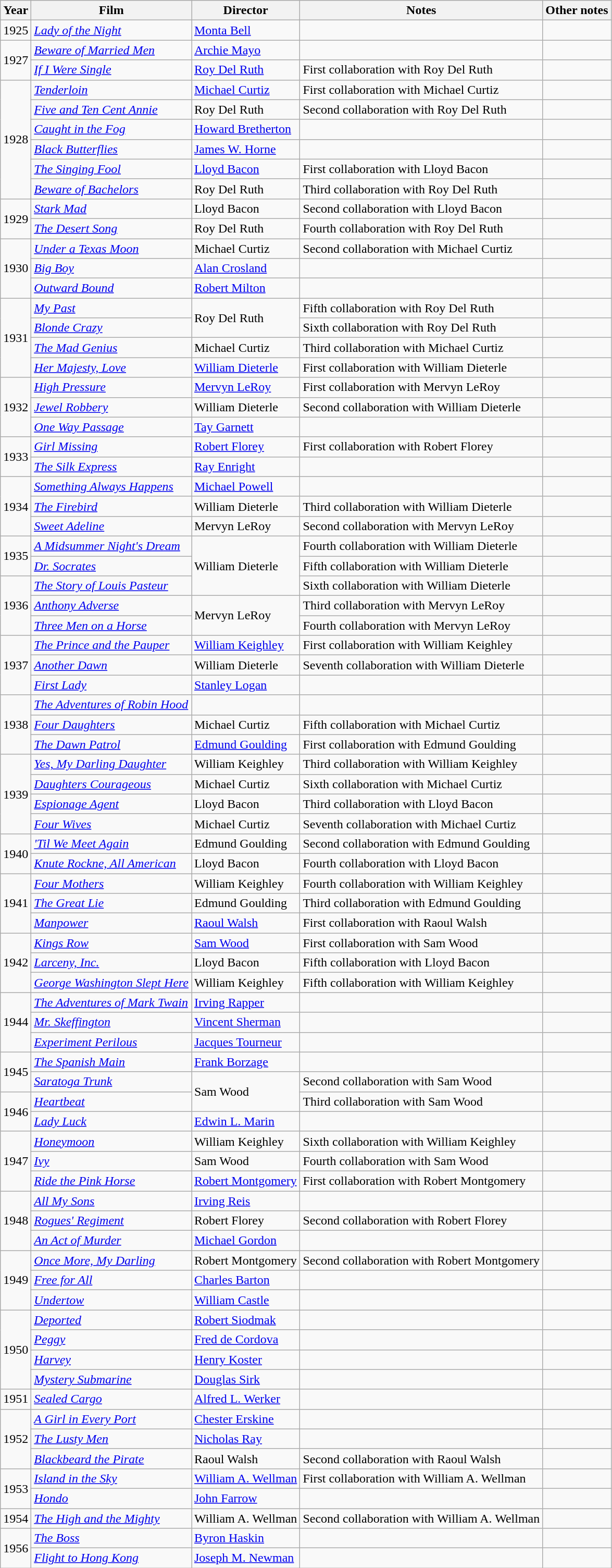<table class="wikitable">
<tr>
<th>Year</th>
<th>Film</th>
<th>Director</th>
<th>Notes</th>
<th>Other notes</th>
</tr>
<tr>
<td>1925</td>
<td><em><a href='#'>Lady of the Night</a></em></td>
<td><a href='#'>Monta Bell</a></td>
<td></td>
<td></td>
</tr>
<tr>
<td rowspan=2>1927</td>
<td><em><a href='#'>Beware of Married Men</a></em></td>
<td><a href='#'>Archie Mayo</a></td>
<td></td>
<td></td>
</tr>
<tr>
<td><em><a href='#'>If I Were Single</a></em></td>
<td><a href='#'>Roy Del Ruth</a></td>
<td>First collaboration with Roy Del Ruth</td>
<td></td>
</tr>
<tr>
<td rowspan=6>1928</td>
<td><em><a href='#'>Tenderloin</a></em></td>
<td><a href='#'>Michael Curtiz</a></td>
<td>First collaboration with Michael Curtiz</td>
<td></td>
</tr>
<tr>
<td><em><a href='#'>Five and Ten Cent Annie</a></em></td>
<td>Roy Del Ruth</td>
<td>Second collaboration with Roy Del Ruth</td>
<td></td>
</tr>
<tr>
<td><em><a href='#'>Caught in the Fog</a></em></td>
<td><a href='#'>Howard Bretherton</a></td>
<td></td>
<td></td>
</tr>
<tr>
<td><em><a href='#'>Black Butterflies</a></em></td>
<td><a href='#'>James W. Horne</a></td>
<td></td>
<td></td>
</tr>
<tr>
<td><em><a href='#'>The Singing Fool</a></em></td>
<td><a href='#'>Lloyd Bacon</a></td>
<td>First collaboration with Lloyd Bacon</td>
<td></td>
</tr>
<tr>
<td><em><a href='#'>Beware of Bachelors</a></em></td>
<td>Roy Del Ruth</td>
<td>Third collaboration with Roy Del Ruth</td>
<td></td>
</tr>
<tr>
<td rowspan=2>1929</td>
<td><em><a href='#'>Stark Mad</a></em></td>
<td>Lloyd Bacon</td>
<td>Second collaboration with Lloyd Bacon</td>
<td></td>
</tr>
<tr>
<td><em><a href='#'>The Desert Song</a></em></td>
<td>Roy Del Ruth</td>
<td>Fourth collaboration with Roy Del Ruth</td>
<td></td>
</tr>
<tr>
<td rowspan=3>1930</td>
<td><em><a href='#'>Under a Texas Moon</a></em></td>
<td>Michael Curtiz</td>
<td>Second collaboration with Michael Curtiz</td>
<td></td>
</tr>
<tr>
<td><em><a href='#'>Big Boy</a></em></td>
<td><a href='#'>Alan Crosland</a></td>
<td></td>
<td></td>
</tr>
<tr>
<td><em><a href='#'>Outward Bound</a></em></td>
<td><a href='#'>Robert Milton</a></td>
<td></td>
<td></td>
</tr>
<tr>
<td rowspan=4>1931</td>
<td><em><a href='#'>My Past</a></em></td>
<td rowspan=2>Roy Del Ruth</td>
<td>Fifth collaboration with Roy Del Ruth</td>
<td></td>
</tr>
<tr>
<td><em><a href='#'>Blonde Crazy</a></em></td>
<td>Sixth collaboration with Roy Del Ruth</td>
<td></td>
</tr>
<tr>
<td><em><a href='#'>The Mad Genius</a></em></td>
<td>Michael Curtiz</td>
<td>Third collaboration with Michael Curtiz</td>
<td></td>
</tr>
<tr>
<td><em><a href='#'>Her Majesty, Love</a></em></td>
<td><a href='#'>William Dieterle</a></td>
<td>First collaboration with William Dieterle</td>
<td></td>
</tr>
<tr>
<td rowspan=3>1932</td>
<td><em><a href='#'>High Pressure</a></em></td>
<td><a href='#'>Mervyn LeRoy</a></td>
<td>First collaboration with Mervyn LeRoy</td>
<td></td>
</tr>
<tr>
<td><em><a href='#'>Jewel Robbery</a></em></td>
<td>William Dieterle</td>
<td>Second collaboration with William Dieterle</td>
<td></td>
</tr>
<tr>
<td><em><a href='#'>One Way Passage</a></em></td>
<td><a href='#'>Tay Garnett</a></td>
<td></td>
<td></td>
</tr>
<tr>
<td rowspan=2>1933</td>
<td><em><a href='#'>Girl Missing</a></em></td>
<td><a href='#'>Robert Florey</a></td>
<td>First collaboration with Robert Florey</td>
<td></td>
</tr>
<tr>
<td><em><a href='#'>The Silk Express</a></em></td>
<td><a href='#'>Ray Enright</a></td>
<td></td>
<td></td>
</tr>
<tr>
<td rowspan=3>1934</td>
<td><em><a href='#'>Something Always Happens</a></em></td>
<td><a href='#'>Michael Powell</a></td>
<td></td>
<td></td>
</tr>
<tr>
<td><em><a href='#'>The Firebird</a></em></td>
<td>William Dieterle</td>
<td>Third collaboration with William Dieterle</td>
<td></td>
</tr>
<tr>
<td><em><a href='#'>Sweet Adeline</a></em></td>
<td>Mervyn LeRoy</td>
<td>Second collaboration with Mervyn LeRoy</td>
<td></td>
</tr>
<tr>
<td rowspan=2>1935</td>
<td><em><a href='#'>A Midsummer Night's Dream</a></em></td>
<td rowspan=3>William Dieterle</td>
<td>Fourth collaboration with William Dieterle</td>
<td></td>
</tr>
<tr>
<td><em><a href='#'>Dr. Socrates</a></em></td>
<td>Fifth collaboration with William Dieterle</td>
<td></td>
</tr>
<tr>
<td rowspan=3>1936</td>
<td><em><a href='#'>The Story of Louis Pasteur</a></em></td>
<td>Sixth collaboration with William Dieterle</td>
<td></td>
</tr>
<tr>
<td><em><a href='#'>Anthony Adverse</a></em></td>
<td rowspan=2>Mervyn LeRoy</td>
<td>Third collaboration with Mervyn LeRoy</td>
<td></td>
</tr>
<tr>
<td><em><a href='#'>Three Men on a Horse</a></em></td>
<td>Fourth collaboration with Mervyn LeRoy</td>
<td></td>
</tr>
<tr>
<td rowspan=3>1937</td>
<td><em><a href='#'>The Prince and the Pauper</a></em></td>
<td><a href='#'>William Keighley</a></td>
<td>First collaboration with William Keighley</td>
<td></td>
</tr>
<tr>
<td><em><a href='#'>Another Dawn</a></em></td>
<td>William Dieterle</td>
<td>Seventh collaboration with William Dieterle</td>
<td></td>
</tr>
<tr>
<td><em><a href='#'>First Lady</a></em></td>
<td><a href='#'>Stanley Logan</a></td>
<td></td>
<td></td>
</tr>
<tr>
<td rowspan=3>1938</td>
<td><em><a href='#'>The Adventures of Robin Hood</a></em></td>
<td></td>
<td></td>
<td></td>
</tr>
<tr>
<td><em><a href='#'>Four Daughters</a></em></td>
<td>Michael Curtiz</td>
<td>Fifth collaboration with Michael Curtiz</td>
<td></td>
</tr>
<tr>
<td><em><a href='#'>The Dawn Patrol</a></em></td>
<td><a href='#'>Edmund Goulding</a></td>
<td>First collaboration with Edmund Goulding</td>
<td></td>
</tr>
<tr>
<td rowspan=4>1939</td>
<td><em><a href='#'>Yes, My Darling Daughter</a></em></td>
<td>William Keighley</td>
<td>Third collaboration with William Keighley</td>
<td></td>
</tr>
<tr>
<td><em><a href='#'>Daughters Courageous</a></em></td>
<td>Michael Curtiz</td>
<td>Sixth collaboration with Michael Curtiz</td>
<td></td>
</tr>
<tr>
<td><em><a href='#'>Espionage Agent</a></em></td>
<td>Lloyd Bacon</td>
<td>Third collaboration with Lloyd Bacon</td>
<td></td>
</tr>
<tr>
<td><em><a href='#'>Four Wives</a></em></td>
<td>Michael Curtiz</td>
<td>Seventh collaboration with Michael Curtiz</td>
<td></td>
</tr>
<tr>
<td rowspan=2>1940</td>
<td><em><a href='#'>'Til We Meet Again</a></em></td>
<td>Edmund Goulding</td>
<td>Second collaboration with Edmund Goulding</td>
<td></td>
</tr>
<tr>
<td><em><a href='#'>Knute Rockne, All American</a></em></td>
<td>Lloyd Bacon</td>
<td>Fourth collaboration with Lloyd Bacon</td>
<td></td>
</tr>
<tr>
<td rowspan=3>1941</td>
<td><em><a href='#'>Four Mothers</a></em></td>
<td>William Keighley</td>
<td>Fourth collaboration with William Keighley</td>
<td></td>
</tr>
<tr>
<td><em><a href='#'>The Great Lie</a></em></td>
<td>Edmund Goulding</td>
<td>Third collaboration with Edmund Goulding</td>
<td></td>
</tr>
<tr>
<td><em><a href='#'>Manpower</a></em></td>
<td><a href='#'>Raoul Walsh</a></td>
<td>First collaboration with Raoul Walsh</td>
<td></td>
</tr>
<tr>
<td rowspan=3>1942</td>
<td><em><a href='#'>Kings Row</a></em></td>
<td><a href='#'>Sam Wood</a></td>
<td>First collaboration with Sam Wood</td>
<td></td>
</tr>
<tr>
<td><em><a href='#'>Larceny, Inc.</a></em></td>
<td>Lloyd Bacon</td>
<td>Fifth collaboration with Lloyd Bacon</td>
<td></td>
</tr>
<tr>
<td><em><a href='#'>George Washington Slept Here</a></em></td>
<td>William Keighley</td>
<td>Fifth collaboration with William Keighley</td>
<td></td>
</tr>
<tr>
<td rowspan=3>1944</td>
<td><em><a href='#'>The Adventures of Mark Twain</a></em></td>
<td><a href='#'>Irving Rapper</a></td>
<td></td>
<td></td>
</tr>
<tr>
<td><em><a href='#'>Mr. Skeffington</a></em></td>
<td><a href='#'>Vincent Sherman</a></td>
<td></td>
<td></td>
</tr>
<tr>
<td><em><a href='#'>Experiment Perilous</a></em></td>
<td><a href='#'>Jacques Tourneur</a></td>
<td></td>
<td></td>
</tr>
<tr>
<td rowspan=2>1945</td>
<td><em><a href='#'>The Spanish Main</a></em></td>
<td><a href='#'>Frank Borzage</a></td>
<td></td>
<td></td>
</tr>
<tr>
<td><em><a href='#'>Saratoga Trunk</a></em></td>
<td rowspan=2>Sam Wood</td>
<td>Second collaboration with Sam Wood</td>
<td></td>
</tr>
<tr>
<td rowspan=2>1946</td>
<td><em><a href='#'>Heartbeat</a></em></td>
<td>Third collaboration with Sam Wood</td>
<td><small></small></td>
</tr>
<tr>
<td><em><a href='#'>Lady Luck</a></em></td>
<td><a href='#'>Edwin L. Marin</a></td>
<td></td>
<td></td>
</tr>
<tr>
<td rowspan=3>1947</td>
<td><em><a href='#'>Honeymoon</a></em></td>
<td>William Keighley</td>
<td>Sixth collaboration with William Keighley</td>
<td></td>
</tr>
<tr>
<td><em><a href='#'>Ivy</a></em></td>
<td>Sam Wood</td>
<td>Fourth collaboration with Sam Wood</td>
<td></td>
</tr>
<tr>
<td><em><a href='#'>Ride the Pink Horse</a></em></td>
<td><a href='#'>Robert Montgomery</a></td>
<td>First collaboration with Robert Montgomery</td>
<td></td>
</tr>
<tr>
<td rowspan=3>1948</td>
<td><em><a href='#'>All My Sons</a></em></td>
<td><a href='#'>Irving Reis</a></td>
<td></td>
<td></td>
</tr>
<tr>
<td><em><a href='#'>Rogues' Regiment</a></em></td>
<td>Robert Florey</td>
<td>Second collaboration with Robert Florey</td>
<td></td>
</tr>
<tr>
<td><em><a href='#'>An Act of Murder</a></em></td>
<td><a href='#'>Michael Gordon</a></td>
<td></td>
<td></td>
</tr>
<tr>
<td rowspan=3>1949</td>
<td><em><a href='#'>Once More, My Darling</a></em></td>
<td>Robert Montgomery</td>
<td>Second collaboration with Robert Montgomery</td>
<td></td>
</tr>
<tr>
<td><em><a href='#'>Free for All</a></em></td>
<td><a href='#'>Charles Barton</a></td>
<td></td>
<td></td>
</tr>
<tr>
<td><em><a href='#'>Undertow</a></em></td>
<td><a href='#'>William Castle</a></td>
<td></td>
<td></td>
</tr>
<tr>
<td rowspan=4>1950</td>
<td><em><a href='#'>Deported</a></em></td>
<td><a href='#'>Robert Siodmak</a></td>
<td></td>
<td></td>
</tr>
<tr>
<td><em><a href='#'>Peggy</a></em></td>
<td><a href='#'>Fred de Cordova</a></td>
<td></td>
<td></td>
</tr>
<tr>
<td><em><a href='#'>Harvey</a></em></td>
<td><a href='#'>Henry Koster</a></td>
<td></td>
<td></td>
</tr>
<tr>
<td><em><a href='#'>Mystery Submarine</a></em></td>
<td><a href='#'>Douglas Sirk</a></td>
<td></td>
<td><small></small></td>
</tr>
<tr>
<td>1951</td>
<td><em><a href='#'>Sealed Cargo</a></em></td>
<td><a href='#'>Alfred L. Werker</a></td>
<td></td>
<td></td>
</tr>
<tr>
<td rowspan=3>1952</td>
<td><em><a href='#'>A Girl in Every Port</a></em></td>
<td><a href='#'>Chester Erskine</a></td>
<td></td>
<td></td>
</tr>
<tr>
<td><em><a href='#'>The Lusty Men</a></em></td>
<td><a href='#'>Nicholas Ray</a></td>
<td></td>
<td></td>
</tr>
<tr>
<td><em><a href='#'>Blackbeard the Pirate</a></em></td>
<td>Raoul Walsh</td>
<td>Second collaboration with Raoul Walsh</td>
<td></td>
</tr>
<tr>
<td rowspan=2>1953</td>
<td><em><a href='#'>Island in the Sky</a></em></td>
<td><a href='#'>William A. Wellman</a></td>
<td>First collaboration with William A. Wellman</td>
<td></td>
</tr>
<tr>
<td><em><a href='#'>Hondo</a></em></td>
<td><a href='#'>John Farrow</a></td>
<td></td>
<td></td>
</tr>
<tr>
<td>1954</td>
<td><em><a href='#'>The High and the Mighty</a></em></td>
<td>William A. Wellman</td>
<td>Second collaboration with William A. Wellman</td>
<td></td>
</tr>
<tr>
<td rowspan=2>1956</td>
<td><em><a href='#'>The Boss</a></em></td>
<td><a href='#'>Byron Haskin</a></td>
<td></td>
<td></td>
</tr>
<tr>
<td><em><a href='#'>Flight to Hong Kong</a></em></td>
<td><a href='#'>Joseph M. Newman</a></td>
<td></td>
<td><small></small></td>
</tr>
</table>
